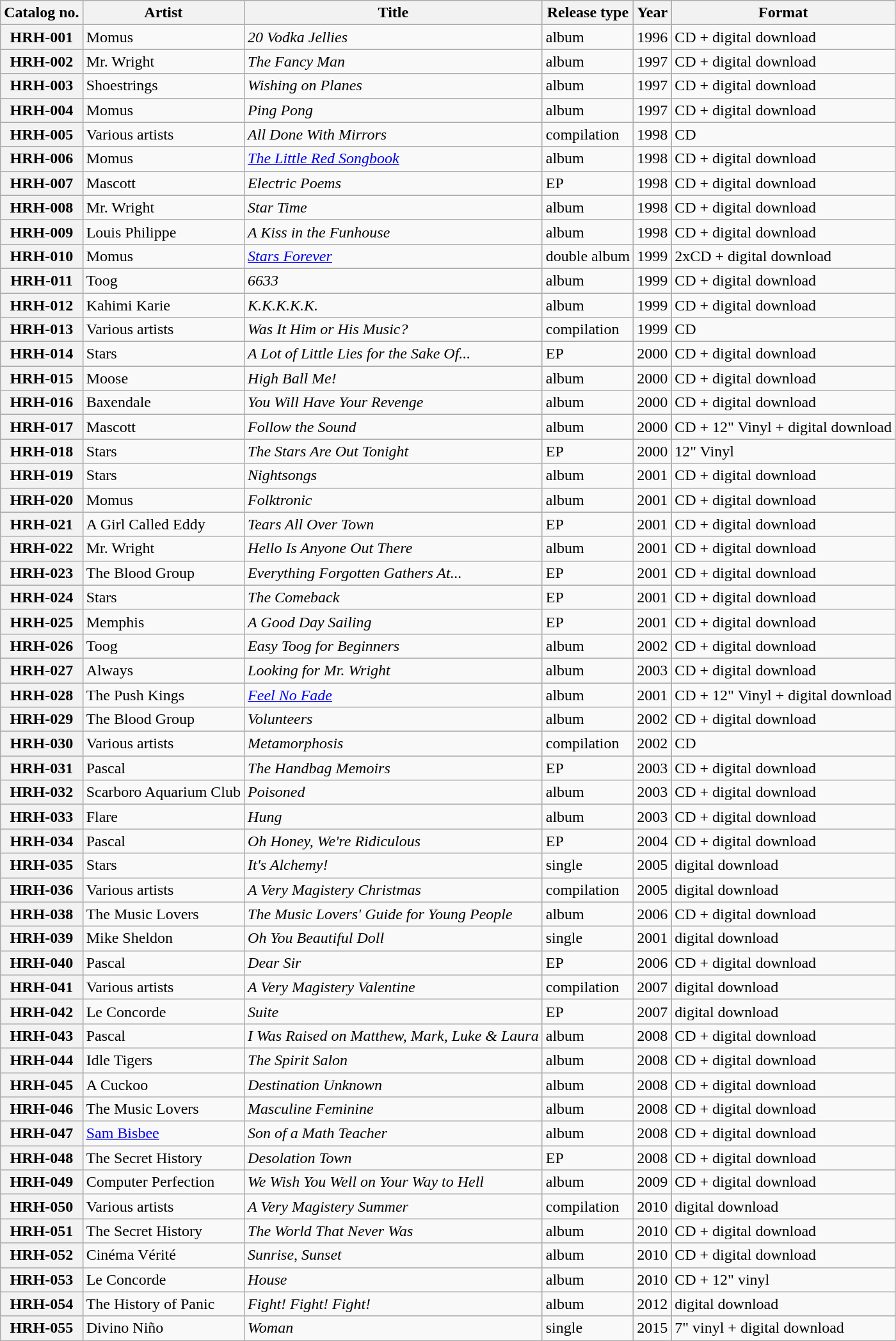<table class="wikitable plainrowheaders">
<tr>
<th scope="col">Catalog no.</th>
<th scope="col">Artist</th>
<th scope="col">Title</th>
<th scope="col">Release type</th>
<th scope="col">Year</th>
<th scope="col">Format</th>
</tr>
<tr>
<th scope="row">HRH-001</th>
<td>Momus</td>
<td><em>20 Vodka Jellies</em></td>
<td>album</td>
<td>1996</td>
<td>CD + digital download</td>
</tr>
<tr>
<th scope="row">HRH-002</th>
<td>Mr. Wright</td>
<td><em>The Fancy Man</em></td>
<td>album</td>
<td>1997</td>
<td>CD + digital download</td>
</tr>
<tr>
<th scope="row">HRH-003</th>
<td>Shoestrings</td>
<td><em>Wishing on Planes</em></td>
<td>album</td>
<td>1997</td>
<td>CD + digital download</td>
</tr>
<tr>
<th scope="row">HRH-004</th>
<td>Momus</td>
<td><em>Ping Pong</em></td>
<td>album</td>
<td>1997</td>
<td>CD + digital download</td>
</tr>
<tr>
<th scope="row">HRH-005</th>
<td>Various artists</td>
<td><em>All Done With Mirrors</em></td>
<td>compilation</td>
<td>1998</td>
<td>CD</td>
</tr>
<tr>
<th scope="row">HRH-006</th>
<td>Momus</td>
<td><em><a href='#'>The Little Red Songbook</a></em></td>
<td>album</td>
<td>1998</td>
<td>CD + digital download</td>
</tr>
<tr>
<th scope="row">HRH-007</th>
<td>Mascott</td>
<td><em>Electric Poems</em></td>
<td>EP</td>
<td>1998</td>
<td>CD + digital download</td>
</tr>
<tr>
<th scope="row">HRH-008</th>
<td>Mr. Wright</td>
<td><em>Star Time</em></td>
<td>album</td>
<td>1998</td>
<td>CD + digital download</td>
</tr>
<tr>
<th scope="row">HRH-009</th>
<td>Louis Philippe</td>
<td><em>A Kiss in the Funhouse</em></td>
<td>album</td>
<td>1998</td>
<td>CD + digital download</td>
</tr>
<tr>
<th scope="row">HRH-010</th>
<td>Momus</td>
<td><em><a href='#'>Stars Forever</a></em></td>
<td>double album</td>
<td>1999</td>
<td>2xCD + digital download</td>
</tr>
<tr>
<th scope="row">HRH-011</th>
<td>Toog</td>
<td><em>6633</em></td>
<td>album</td>
<td>1999</td>
<td>CD + digital download</td>
</tr>
<tr>
<th scope="row">HRH-012</th>
<td>Kahimi Karie</td>
<td><em>K.K.K.K.K.</em></td>
<td>album</td>
<td>1999</td>
<td>CD + digital download</td>
</tr>
<tr>
<th scope="row">HRH-013</th>
<td>Various artists</td>
<td><em>Was It Him or His Music?</em></td>
<td>compilation</td>
<td>1999</td>
<td>CD</td>
</tr>
<tr>
<th scope="row">HRH-014</th>
<td>Stars</td>
<td><em>A Lot of Little Lies for the Sake Of...</em></td>
<td>EP</td>
<td>2000</td>
<td>CD + digital download</td>
</tr>
<tr>
<th scope="row">HRH-015</th>
<td>Moose</td>
<td><em>High Ball Me!</em></td>
<td>album</td>
<td>2000</td>
<td>CD + digital download</td>
</tr>
<tr>
<th scope="row">HRH-016</th>
<td>Baxendale</td>
<td><em>You Will Have Your Revenge</em></td>
<td>album</td>
<td>2000</td>
<td>CD + digital download</td>
</tr>
<tr>
<th scope="row">HRH-017</th>
<td>Mascott</td>
<td><em>Follow the Sound</em></td>
<td>album</td>
<td>2000</td>
<td>CD + 12" Vinyl + digital download</td>
</tr>
<tr>
<th scope="row">HRH-018</th>
<td>Stars</td>
<td><em>The Stars Are Out Tonight</em></td>
<td>EP</td>
<td>2000</td>
<td>12" Vinyl</td>
</tr>
<tr>
<th scope="row">HRH-019</th>
<td>Stars</td>
<td><em>Nightsongs</em></td>
<td>album</td>
<td>2001</td>
<td>CD + digital download</td>
</tr>
<tr>
<th scope="row">HRH-020</th>
<td>Momus</td>
<td><em>Folktronic</em></td>
<td>album</td>
<td>2001</td>
<td>CD + digital download</td>
</tr>
<tr>
<th scope="row">HRH-021</th>
<td>A Girl Called Eddy</td>
<td><em>Tears All Over Town</em></td>
<td>EP</td>
<td>2001</td>
<td>CD + digital download</td>
</tr>
<tr>
<th scope="row">HRH-022</th>
<td>Mr. Wright</td>
<td><em>Hello Is Anyone Out There</em></td>
<td>album</td>
<td>2001</td>
<td>CD + digital download</td>
</tr>
<tr>
<th scope="row">HRH-023</th>
<td>The Blood Group</td>
<td><em>Everything Forgotten Gathers At...</em></td>
<td>EP</td>
<td>2001</td>
<td>CD + digital download</td>
</tr>
<tr>
<th scope="row">HRH-024</th>
<td>Stars</td>
<td><em>The Comeback</em></td>
<td>EP</td>
<td>2001</td>
<td>CD + digital download</td>
</tr>
<tr>
<th scope="row">HRH-025</th>
<td>Memphis</td>
<td><em>A Good Day Sailing</em></td>
<td>EP</td>
<td>2001</td>
<td>CD + digital download</td>
</tr>
<tr>
<th scope="row">HRH-026</th>
<td>Toog</td>
<td><em>Easy Toog for Beginners</em></td>
<td>album</td>
<td>2002</td>
<td>CD + digital download</td>
</tr>
<tr>
<th scope="row">HRH-027</th>
<td>Always</td>
<td><em>Looking for Mr. Wright</em></td>
<td>album</td>
<td>2003</td>
<td>CD + digital download</td>
</tr>
<tr>
<th scope="row">HRH-028</th>
<td>The Push Kings</td>
<td><em><a href='#'>Feel No Fade</a></em></td>
<td>album</td>
<td>2001</td>
<td>CD + 12" Vinyl + digital download</td>
</tr>
<tr>
<th scope="row">HRH-029</th>
<td>The Blood Group</td>
<td><em>Volunteers</em></td>
<td>album</td>
<td>2002</td>
<td>CD + digital download</td>
</tr>
<tr>
<th scope="row">HRH-030</th>
<td>Various artists</td>
<td><em>Metamorphosis</em></td>
<td>compilation</td>
<td>2002</td>
<td>CD</td>
</tr>
<tr>
<th scope="row">HRH-031</th>
<td>Pascal</td>
<td><em>The Handbag Memoirs</em></td>
<td>EP</td>
<td>2003</td>
<td>CD + digital download</td>
</tr>
<tr>
<th scope="row">HRH-032</th>
<td>Scarboro Aquarium Club</td>
<td><em>Poisoned</em></td>
<td>album</td>
<td>2003</td>
<td>CD + digital download</td>
</tr>
<tr>
<th scope="row">HRH-033</th>
<td>Flare</td>
<td><em>Hung</em></td>
<td>album</td>
<td>2003</td>
<td>CD + digital download</td>
</tr>
<tr>
<th scope="row">HRH-034</th>
<td>Pascal</td>
<td><em>Oh Honey, We're Ridiculous</em></td>
<td>EP</td>
<td>2004</td>
<td>CD + digital download</td>
</tr>
<tr>
<th scope="row">HRH-035</th>
<td>Stars</td>
<td><em>It's Alchemy!</em></td>
<td>single</td>
<td>2005</td>
<td>digital download</td>
</tr>
<tr>
<th scope="row">HRH-036</th>
<td>Various artists</td>
<td><em>A Very Magistery Christmas</em></td>
<td>compilation</td>
<td>2005</td>
<td>digital download</td>
</tr>
<tr>
<th scope="row">HRH-038</th>
<td>The Music Lovers</td>
<td><em>The Music Lovers' Guide for Young People</em></td>
<td>album</td>
<td>2006</td>
<td>CD + digital download</td>
</tr>
<tr>
<th scope="row">HRH-039</th>
<td>Mike Sheldon</td>
<td><em>Oh You Beautiful Doll</em></td>
<td>single</td>
<td>2001</td>
<td>digital download</td>
</tr>
<tr>
<th scope="row">HRH-040</th>
<td>Pascal</td>
<td><em>Dear Sir</em></td>
<td>EP</td>
<td>2006</td>
<td>CD + digital download</td>
</tr>
<tr>
<th scope="row">HRH-041</th>
<td>Various artists</td>
<td><em>A Very Magistery Valentine</em></td>
<td>compilation</td>
<td>2007</td>
<td>digital download</td>
</tr>
<tr>
<th scope="row">HRH-042</th>
<td>Le Concorde</td>
<td><em>Suite</em></td>
<td>EP</td>
<td>2007</td>
<td>digital download</td>
</tr>
<tr>
<th scope="row">HRH-043</th>
<td>Pascal</td>
<td><em>I Was Raised on Matthew, Mark, Luke & Laura</em></td>
<td>album</td>
<td>2008</td>
<td>CD + digital download</td>
</tr>
<tr>
<th scope="row">HRH-044</th>
<td>Idle Tigers</td>
<td><em>The Spirit Salon</em></td>
<td>album</td>
<td>2008</td>
<td>CD + digital download</td>
</tr>
<tr>
<th scope="row">HRH-045</th>
<td>A Cuckoo</td>
<td><em>Destination Unknown</em></td>
<td>album</td>
<td>2008</td>
<td>CD + digital download</td>
</tr>
<tr>
<th scope="row">HRH-046</th>
<td>The Music Lovers</td>
<td><em>Masculine Feminine</em></td>
<td>album</td>
<td>2008</td>
<td>CD + digital download</td>
</tr>
<tr>
<th scope="row">HRH-047</th>
<td><a href='#'>Sam Bisbee</a></td>
<td><em>Son of a Math Teacher</em></td>
<td>album</td>
<td>2008</td>
<td>CD + digital download</td>
</tr>
<tr>
<th scope="row">HRH-048</th>
<td>The Secret History</td>
<td><em>Desolation Town</em></td>
<td>EP</td>
<td>2008</td>
<td>CD + digital download</td>
</tr>
<tr>
<th scope="row">HRH-049</th>
<td>Computer Perfection</td>
<td><em>We Wish You Well on Your Way to Hell</em></td>
<td>album</td>
<td>2009</td>
<td>CD + digital download</td>
</tr>
<tr>
<th scope="row">HRH-050</th>
<td>Various artists</td>
<td><em>A Very Magistery Summer</em></td>
<td>compilation</td>
<td>2010</td>
<td>digital download</td>
</tr>
<tr>
<th scope="row">HRH-051</th>
<td>The Secret History</td>
<td><em>The World That Never Was</em></td>
<td>album</td>
<td>2010</td>
<td>CD + digital download</td>
</tr>
<tr>
<th scope="row">HRH-052</th>
<td>Cinéma Vérité</td>
<td><em>Sunrise, Sunset</em></td>
<td>album</td>
<td>2010</td>
<td>CD + digital download</td>
</tr>
<tr>
<th scope="row">HRH-053</th>
<td>Le Concorde</td>
<td><em>House</em></td>
<td>album</td>
<td>2010</td>
<td>CD + 12" vinyl</td>
</tr>
<tr>
<th scope="row">HRH-054</th>
<td>The History of Panic</td>
<td><em>Fight! Fight! Fight!</em></td>
<td>album</td>
<td>2012</td>
<td>digital download</td>
</tr>
<tr>
<th scope="row">HRH-055</th>
<td>Divino Niño</td>
<td><em>Woman</em></td>
<td>single</td>
<td>2015</td>
<td>7" vinyl + digital download</td>
</tr>
</table>
